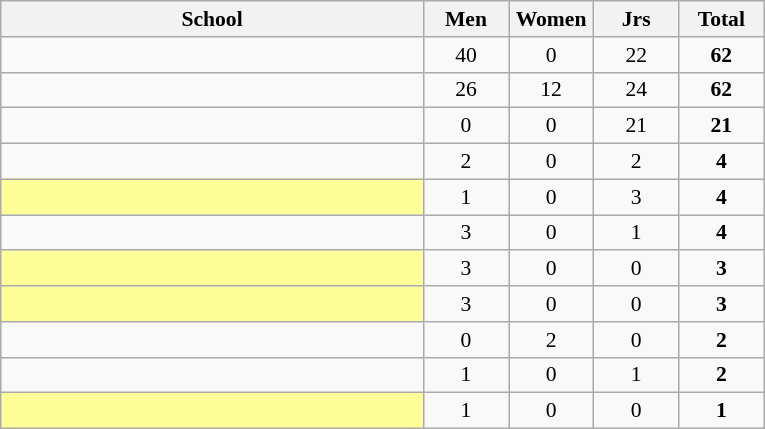<table class="wikitable" style="font-size:90%;">
<tr>
<th width=275px>School</th>
<th width="50px">Men</th>
<th width="50px">Women</th>
<th width="50px">Jrs</th>
<th width="50px">Total</th>
</tr>
<tr align="center">
<td align="left"></td>
<td>40</td>
<td>0</td>
<td>22</td>
<td><strong>62</strong></td>
</tr>
<tr align="center">
<td align="left"></td>
<td>26</td>
<td>12</td>
<td>24</td>
<td><strong>62</strong></td>
</tr>
<tr align="center">
<td align="left"></td>
<td>0</td>
<td>0</td>
<td>21</td>
<td><strong>21</strong></td>
</tr>
<tr align="center">
<td align="left"></td>
<td>2</td>
<td>0</td>
<td>2</td>
<td><strong>4</strong></td>
</tr>
<tr align="center">
<td bgcolor=#FFFF99 align="left"></td>
<td>1</td>
<td>0</td>
<td>3</td>
<td><strong>4</strong></td>
</tr>
<tr align="center">
<td align="left"></td>
<td>3</td>
<td>0</td>
<td>1</td>
<td><strong>4</strong></td>
</tr>
<tr align="center">
<td bgcolor=#FFFF99 align="left"></td>
<td>3</td>
<td>0</td>
<td>0</td>
<td><strong>3</strong></td>
</tr>
<tr align="center">
<td bgcolor=#FFFF99 align="left"></td>
<td>3</td>
<td>0</td>
<td>0</td>
<td><strong>3</strong></td>
</tr>
<tr align="center">
<td align="left"></td>
<td>0</td>
<td>2</td>
<td>0</td>
<td><strong>2</strong></td>
</tr>
<tr align="center">
<td align="left"></td>
<td>1</td>
<td>0</td>
<td>1</td>
<td><strong>2</strong></td>
</tr>
<tr align="center">
<td bgcolor=#FFFF99 align="left"></td>
<td>1</td>
<td>0</td>
<td>0</td>
<td><strong>1</strong></td>
</tr>
</table>
